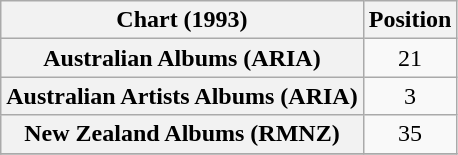<table class="wikitable sortable plainrowheaders" style="text-align:center">
<tr>
<th scope="col">Chart (1993)</th>
<th scope="col">Position</th>
</tr>
<tr>
<th scope="row">Australian Albums (ARIA)</th>
<td>21</td>
</tr>
<tr>
<th scope="row">Australian Artists Albums (ARIA)</th>
<td>3</td>
</tr>
<tr>
<th scope="row">New Zealand Albums (RMNZ)</th>
<td>35</td>
</tr>
<tr>
</tr>
</table>
